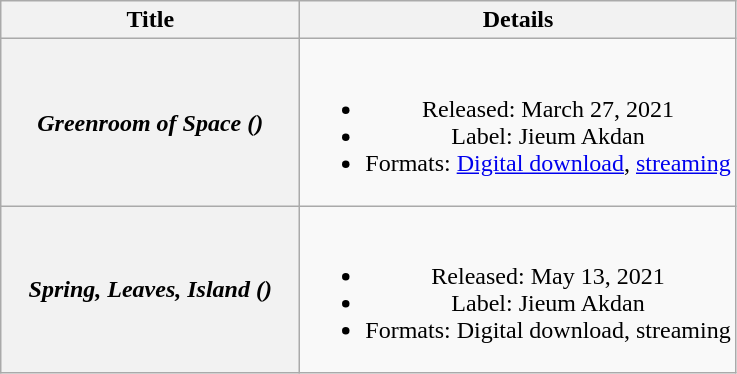<table class="wikitable plainrowheaders" style="text-align:center;">
<tr>
<th scope="col" style="width:12em;">Title</th>
<th scope="col">Details</th>
</tr>
<tr>
<th scope="row"><em>Greenroom of Space ()</em></th>
<td><br><ul><li>Released: March 27, 2021</li><li>Label: Jieum Akdan</li><li>Formats: <a href='#'>Digital download</a>, <a href='#'>streaming</a></li></ul></td>
</tr>
<tr>
<th scope="row"><em>Spring, Leaves, Island ()</em></th>
<td><br><ul><li>Released: May 13, 2021</li><li>Label: Jieum Akdan</li><li>Formats: Digital download, streaming</li></ul></td>
</tr>
</table>
